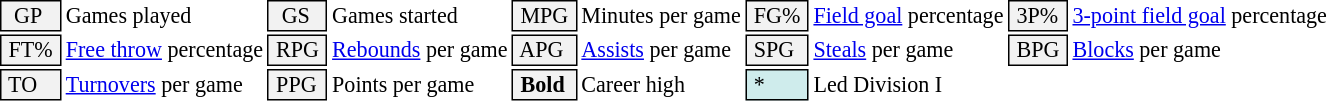<table class="toccolours" style="font-size: 92%; white-space: nowrap;">
<tr>
<td style="background-color: #F2F2F2; border: 1px solid black;">  GP</td>
<td>Games played</td>
<td style="background-color: #F2F2F2; border: 1px solid black">  GS </td>
<td>Games started</td>
<td style="background-color: #F2F2F2; border: 1px solid black"> MPG </td>
<td>Minutes per game</td>
<td style="background-color: #F2F2F2; border: 1px solid black;"> FG% </td>
<td><a href='#'>Field goal</a> percentage</td>
<td style="background-color: #F2F2F2; border: 1px solid black"> 3P% </td>
<td><a href='#'>3-point field goal</a> percentage</td>
</tr>
<tr>
<td style="background-color: #F2F2F2; border: 1px solid black"> FT% </td>
<td><a href='#'>Free throw</a> percentage</td>
<td style="background-color: #F2F2F2; border: 1px solid black;"> RPG </td>
<td><a href='#'>Rebounds</a> per game</td>
<td style="background-color: #F2F2F2; border: 1px solid black"> APG </td>
<td><a href='#'>Assists</a> per game</td>
<td style="background-color: #F2F2F2; border: 1px solid black"> SPG </td>
<td><a href='#'>Steals</a> per game</td>
<td style="background-color: #F2F2F2; border: 1px solid black;"> BPG </td>
<td><a href='#'>Blocks</a> per game</td>
</tr>
<tr>
<td style="background-color: #F2F2F2; border: 1px solid black"> TO </td>
<td><a href='#'>Turnovers</a> per game</td>
<td style="background-color: #F2F2F2; border: 1px solid black"> PPG </td>
<td>Points per game</td>
<td style="background-color: #F2F2F2; border: 1px solid black"> <strong>Bold</strong> </td>
<td>Career high</td>
<td style="background-color: #cfecec; border: 1px solid black"> * </td>
<td>Led Division I</td>
</tr>
</table>
